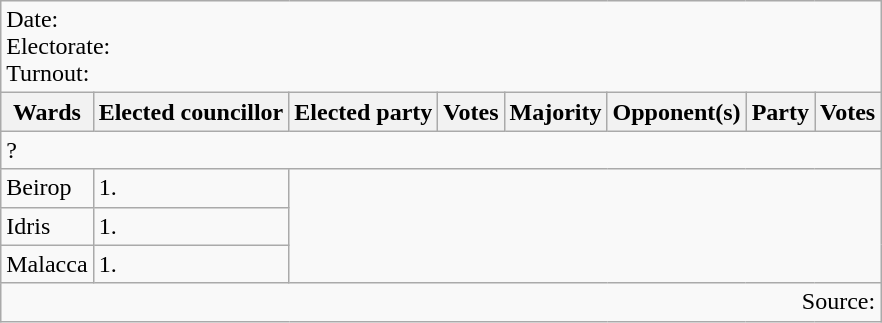<table class=wikitable>
<tr>
<td colspan=8>Date: <br>Electorate: <br>Turnout:</td>
</tr>
<tr>
<th>Wards</th>
<th>Elected councillor</th>
<th>Elected party</th>
<th>Votes</th>
<th>Majority</th>
<th>Opponent(s)</th>
<th>Party</th>
<th>Votes</th>
</tr>
<tr>
<td colspan=8>? </td>
</tr>
<tr>
<td>Beirop</td>
<td>1.</td>
</tr>
<tr>
<td>Idris</td>
<td>1.</td>
</tr>
<tr>
<td>Malacca</td>
<td>1.</td>
</tr>
<tr>
<td colspan=8 align=right>Source:</td>
</tr>
</table>
